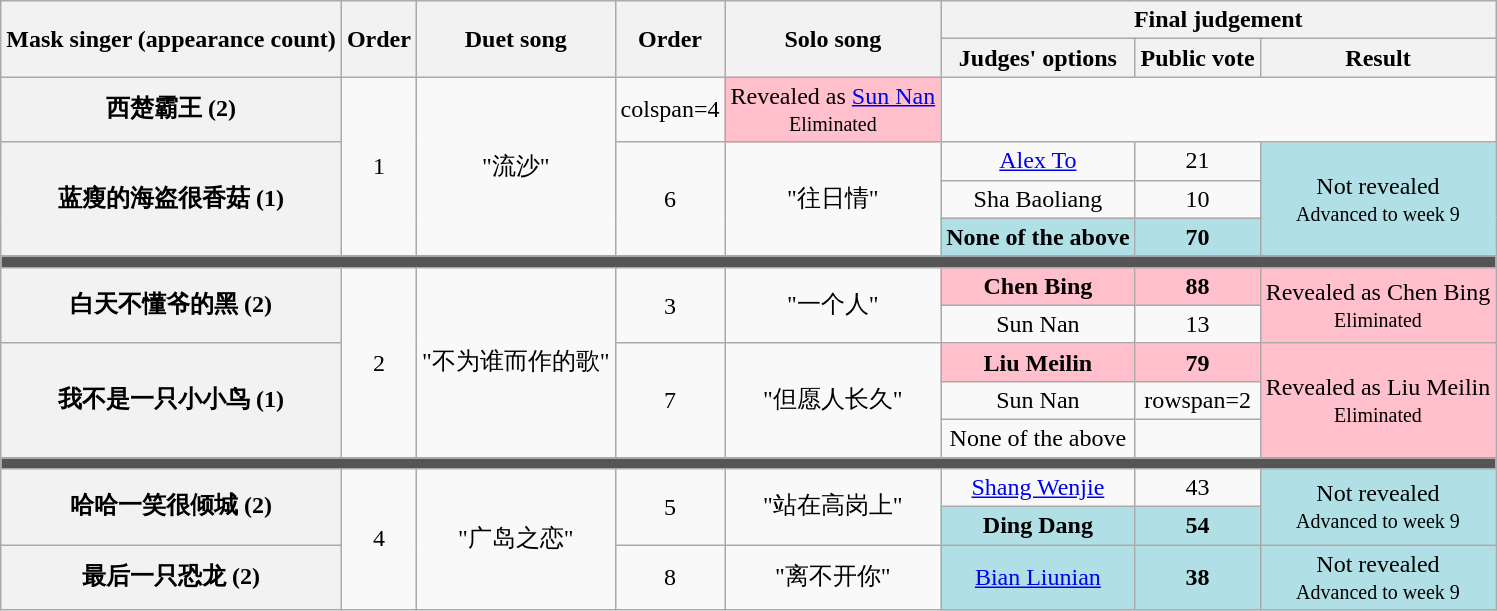<table class="wikitable plainrowheaders" style="text-align:center;">
<tr>
<th rowspan=2 scope="col">Mask singer (appearance count)</th>
<th rowspan=2 scope="col">Order</th>
<th rowspan=2 scope="col">Duet song</th>
<th rowspan=2 scope="col">Order</th>
<th rowspan=2 scope="col">Solo song</th>
<th scope="col" colspan=3>Final judgement</th>
</tr>
<tr>
<th scope="col">Judges' options</th>
<th scope="col">Public vote</th>
<th scope="col">Result</th>
</tr>
<tr>
<th scope="row">西楚霸王 (2)</th>
<td rowspan=4>1</td>
<td rowspan=4>"流沙"</td>
<td>colspan=4 </td>
<td style="background:pink;">Revealed as <a href='#'>Sun Nan</a><br><small>Eliminated</small></td>
</tr>
<tr>
<th rowspan=3 scope="row">蓝瘦的海盗很香菇 (1)</th>
<td rowspan=3>6</td>
<td rowspan=3>"往日情"</td>
<td><a href='#'>Alex To</a></td>
<td>21</td>
<td style="background:#B0E0E6;" rowspan=3>Not revealed<br><small>Advanced to week 9</small></td>
</tr>
<tr>
<td>Sha Baoliang</td>
<td>10</td>
</tr>
<tr style="background:#B0E0E6;">
<td><strong>None of the above</strong></td>
<td><strong>70</strong></td>
</tr>
<tr>
<td colspan="8" style="background:#555;"></td>
</tr>
<tr>
<th rowspan=2 scope="row">白天不懂爷的黑 (2)</th>
<td rowspan=5>2</td>
<td rowspan=5>"不为谁而作的歌"</td>
<td rowspan=2>3</td>
<td rowspan=2>"一个人"</td>
<td style="background:pink;"><strong>Chen Bing</strong></td>
<td style="background:pink;"><strong>88</strong></td>
<td style="background:pink;" rowspan=2>Revealed as Chen Bing<br><small>Eliminated</small></td>
</tr>
<tr>
<td>Sun Nan</td>
<td>13</td>
</tr>
<tr>
<th rowspan=3 scope="row">我不是一只小小鸟 (1) </th>
<td rowspan=3>7</td>
<td rowspan=3>"但愿人长久"</td>
<td style="background:pink;"><strong>Liu Meilin</strong></td>
<td style="background:pink;"><strong>79</strong></td>
<td style="background:pink;" rowspan=3>Revealed as Liu Meilin<br><small>Eliminated</small></td>
</tr>
<tr>
<td>Sun Nan</td>
<td>rowspan=2 </td>
</tr>
<tr>
<td>None of the above</td>
</tr>
<tr>
<td colspan="8" style="background:#555;"></td>
</tr>
<tr>
<th rowspan=2 scope="row">哈哈一笑很倾城 (2)</th>
<td rowspan=3>4</td>
<td rowspan=3>"广岛之恋"</td>
<td rowspan=2>5</td>
<td rowspan=2>"站在高岗上"</td>
<td><a href='#'>Shang Wenjie</a></td>
<td>43</td>
<td style="background:#B0E0E6;" rowspan=2>Not revealed<br><small>Advanced to week 9</small></td>
</tr>
<tr>
<td style="background:#B0E0E6;"><strong>Ding Dang</strong></td>
<td style="background:#B0E0E6;"><strong>54</strong></td>
</tr>
<tr>
<th scope="row">最后一只恐龙 (2)</th>
<td>8</td>
<td>"离不开你"</td>
<td style="background:#B0E0E6;"><a href='#'>Bian Liunian</a></td>
<td style="background:#B0E0E6;"><strong>38</strong></td>
<td style="background:#B0E0E6;">Not revealed<br><small>Advanced to week 9</small></td>
</tr>
</table>
